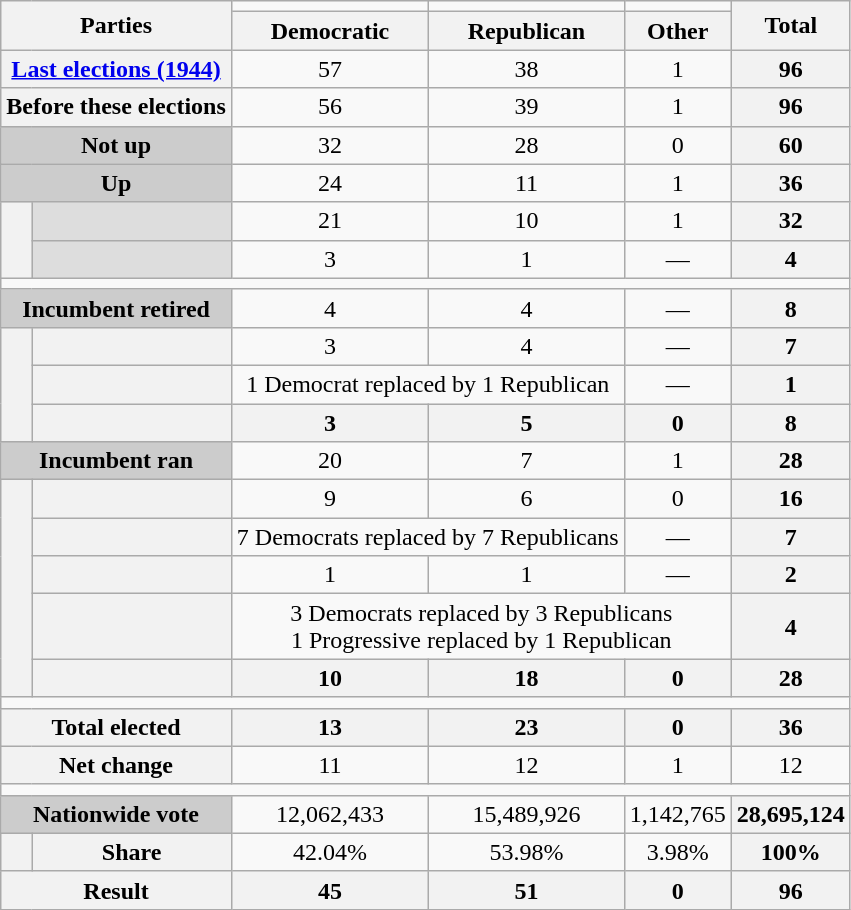<table class=wikitable style=text-align:center>
<tr>
<th colspan=2 rowspan=2>Parties</th>
<td></td>
<td></td>
<td></td>
<th rowspan=2>Total</th>
</tr>
<tr valign=bottom>
<th>Democratic</th>
<th>Republican</th>
<th>Other</th>
</tr>
<tr>
<th colspan=2><a href='#'>Last elections (1944)</a></th>
<td>57</td>
<td>38</td>
<td>1</td>
<th>96</th>
</tr>
<tr>
<th colspan=2>Before these elections</th>
<td>56</td>
<td>39</td>
<td>1</td>
<th>96</th>
</tr>
<tr>
<th colspan=2 style="background:#ccc">Not up</th>
<td>32</td>
<td>28</td>
<td>0</td>
<th>60</th>
</tr>
<tr>
<th colspan=2 style="background:#ccc">Up</th>
<td>24</td>
<td>11</td>
<td>1</td>
<th>36</th>
</tr>
<tr>
<th rowspan=2></th>
<th style="background:#ddd"></th>
<td>21</td>
<td>10</td>
<td>1</td>
<th>32</th>
</tr>
<tr>
<th style="background:#ddd"></th>
<td>3</td>
<td>1</td>
<td>—</td>
<th>4</th>
</tr>
<tr>
<td colspan=100></td>
</tr>
<tr>
<th colspan=2 style="background:#ccc">Incumbent retired</th>
<td>4</td>
<td>4</td>
<td>—</td>
<th>8</th>
</tr>
<tr>
<th rowspan=3></th>
<th></th>
<td>3</td>
<td>4</td>
<td>—</td>
<th>7</th>
</tr>
<tr>
<th></th>
<td colspan=2 >1 Democrat replaced by 1 Republican</td>
<td>—</td>
<th>1</th>
</tr>
<tr>
<th></th>
<th>3</th>
<th>5</th>
<th>0</th>
<th>8</th>
</tr>
<tr>
<th colspan=2 style="background:#ccc">Incumbent ran</th>
<td>20</td>
<td>7</td>
<td>1</td>
<th>28</th>
</tr>
<tr>
<th rowspan=5></th>
<th></th>
<td>9</td>
<td>6</td>
<td>0</td>
<th>16</th>
</tr>
<tr>
<th></th>
<td colspan=2 >7 Democrats replaced by  7 Republicans</td>
<td>—</td>
<th>7</th>
</tr>
<tr>
<th></th>
<td>1</td>
<td>1</td>
<td>—</td>
<th>2</th>
</tr>
<tr>
<th></th>
<td colspan=3 >3 Democrats replaced by  3 Republicans<br>1 Progressive replaced by  1 Republican</td>
<th>4</th>
</tr>
<tr>
<th></th>
<th>10</th>
<th>18</th>
<th>0</th>
<th>28</th>
</tr>
<tr>
<td colspan=99></td>
</tr>
<tr>
<th colspan=2>Total elected</th>
<th>13</th>
<th>23</th>
<th>0</th>
<th>36</th>
</tr>
<tr>
<th colspan=2>Net change</th>
<td>11</td>
<td>12</td>
<td>1</td>
<td>12</td>
</tr>
<tr>
<td colspan=99></td>
</tr>
<tr>
<th colspan=2 style="background:#ccc">Nationwide vote</th>
<td>12,062,433</td>
<td>15,489,926</td>
<td>1,142,765</td>
<th>28,695,124</th>
</tr>
<tr>
<th></th>
<th>Share</th>
<td>42.04%</td>
<td>53.98%</td>
<td>3.98%</td>
<th>100%</th>
</tr>
<tr>
<th colspan=2>Result</th>
<th>45</th>
<th>51</th>
<th>0</th>
<th>96</th>
</tr>
</table>
